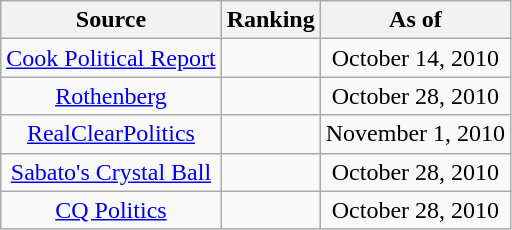<table class="wikitable" style="text-align:center">
<tr>
<th>Source</th>
<th>Ranking</th>
<th>As of</th>
</tr>
<tr>
<td><a href='#'>Cook Political Report</a></td>
<td></td>
<td>October 14, 2010</td>
</tr>
<tr>
<td><a href='#'>Rothenberg</a></td>
<td></td>
<td>October 28, 2010</td>
</tr>
<tr>
<td><a href='#'>RealClearPolitics</a></td>
<td></td>
<td>November 1, 2010</td>
</tr>
<tr>
<td><a href='#'>Sabato's Crystal Ball</a></td>
<td></td>
<td>October 28, 2010</td>
</tr>
<tr>
<td><a href='#'>CQ Politics</a></td>
<td></td>
<td>October 28, 2010</td>
</tr>
</table>
